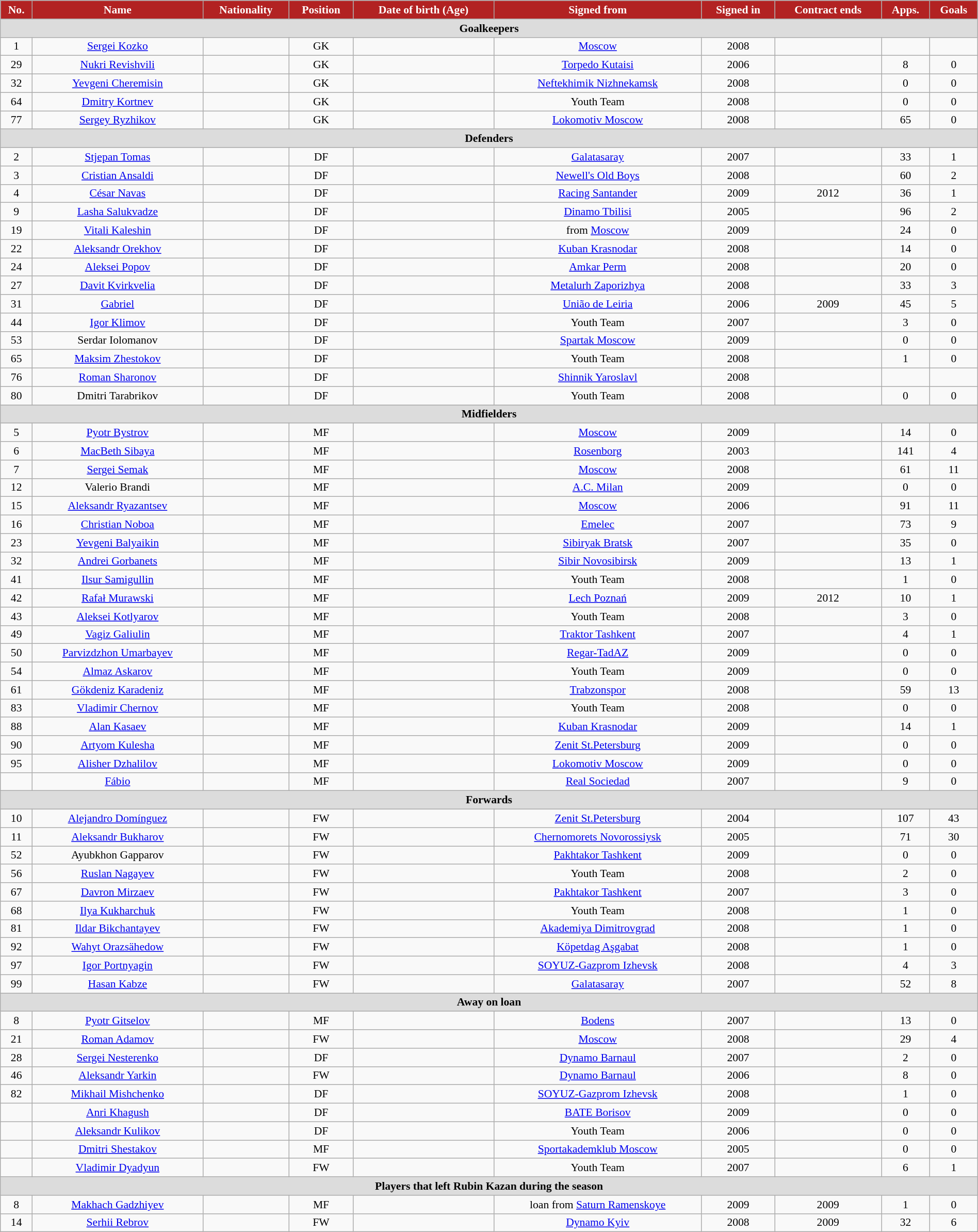<table class="wikitable"  style="text-align:center; font-size:90%; width:100%;">
<tr>
<th style="background:#B22222; color:white; text-align:center;">No.</th>
<th style="background:#B22222; color:white; text-align:center;">Name</th>
<th style="background:#B22222; color:white; text-align:center;">Nationality</th>
<th style="background:#B22222; color:white; text-align:center;">Position</th>
<th style="background:#B22222; color:white; text-align:center;">Date of birth (Age)</th>
<th style="background:#B22222; color:white; text-align:center;">Signed from</th>
<th style="background:#B22222; color:white; text-align:center;">Signed in</th>
<th style="background:#B22222; color:white; text-align:center;">Contract ends</th>
<th style="background:#B22222; color:white; text-align:center;">Apps.</th>
<th style="background:#B22222; color:white; text-align:center;">Goals</th>
</tr>
<tr>
<th colspan="11"  style="background:#dcdcdc; text-align:center;">Goalkeepers</th>
</tr>
<tr>
<td>1</td>
<td><a href='#'>Sergei Kozko</a></td>
<td></td>
<td>GK</td>
<td></td>
<td><a href='#'>Moscow</a></td>
<td>2008</td>
<td></td>
<td></td>
<td></td>
</tr>
<tr>
<td>29</td>
<td><a href='#'>Nukri Revishvili</a></td>
<td></td>
<td>GK</td>
<td></td>
<td><a href='#'>Torpedo Kutaisi</a></td>
<td>2006</td>
<td></td>
<td>8</td>
<td>0</td>
</tr>
<tr>
<td>32</td>
<td><a href='#'>Yevgeni Cheremisin</a></td>
<td></td>
<td>GK</td>
<td></td>
<td><a href='#'>Neftekhimik Nizhnekamsk</a></td>
<td>2008</td>
<td></td>
<td>0</td>
<td>0</td>
</tr>
<tr>
<td>64</td>
<td><a href='#'>Dmitry Kortnev</a></td>
<td></td>
<td>GK</td>
<td></td>
<td>Youth Team</td>
<td>2008</td>
<td></td>
<td>0</td>
<td>0</td>
</tr>
<tr>
<td>77</td>
<td><a href='#'>Sergey Ryzhikov</a></td>
<td></td>
<td>GK</td>
<td></td>
<td><a href='#'>Lokomotiv Moscow</a></td>
<td>2008</td>
<td></td>
<td>65</td>
<td>0</td>
</tr>
<tr>
<th colspan="11"  style="background:#dcdcdc; text-align:center;">Defenders</th>
</tr>
<tr>
<td>2</td>
<td><a href='#'>Stjepan Tomas</a></td>
<td></td>
<td>DF</td>
<td></td>
<td><a href='#'>Galatasaray</a></td>
<td>2007</td>
<td></td>
<td>33</td>
<td>1</td>
</tr>
<tr>
<td>3</td>
<td><a href='#'>Cristian Ansaldi</a></td>
<td></td>
<td>DF</td>
<td></td>
<td><a href='#'>Newell's Old Boys</a></td>
<td>2008</td>
<td></td>
<td>60</td>
<td>2</td>
</tr>
<tr>
<td>4</td>
<td><a href='#'>César Navas</a></td>
<td></td>
<td>DF</td>
<td></td>
<td><a href='#'>Racing Santander</a></td>
<td>2009</td>
<td>2012</td>
<td>36</td>
<td>1</td>
</tr>
<tr>
<td>9</td>
<td><a href='#'>Lasha Salukvadze</a></td>
<td></td>
<td>DF</td>
<td></td>
<td><a href='#'>Dinamo Tbilisi</a></td>
<td>2005</td>
<td></td>
<td>96</td>
<td>2</td>
</tr>
<tr>
<td>19</td>
<td><a href='#'>Vitali Kaleshin</a></td>
<td></td>
<td>DF</td>
<td></td>
<td>from <a href='#'>Moscow</a></td>
<td>2009</td>
<td></td>
<td>24</td>
<td>0</td>
</tr>
<tr>
<td>22</td>
<td><a href='#'>Aleksandr Orekhov</a></td>
<td></td>
<td>DF</td>
<td></td>
<td><a href='#'>Kuban Krasnodar</a></td>
<td>2008</td>
<td></td>
<td>14</td>
<td>0</td>
</tr>
<tr>
<td>24</td>
<td><a href='#'>Aleksei Popov</a></td>
<td></td>
<td>DF</td>
<td></td>
<td><a href='#'>Amkar Perm</a></td>
<td>2008</td>
<td></td>
<td>20</td>
<td>0</td>
</tr>
<tr>
<td>27</td>
<td><a href='#'>Davit Kvirkvelia</a></td>
<td></td>
<td>DF</td>
<td></td>
<td><a href='#'>Metalurh Zaporizhya</a></td>
<td>2008</td>
<td></td>
<td>33</td>
<td>3</td>
</tr>
<tr>
<td>31</td>
<td><a href='#'>Gabriel</a></td>
<td></td>
<td>DF</td>
<td></td>
<td><a href='#'>União de Leiria</a></td>
<td>2006</td>
<td>2009</td>
<td>45</td>
<td>5</td>
</tr>
<tr>
<td>44</td>
<td><a href='#'>Igor Klimov</a></td>
<td></td>
<td>DF</td>
<td></td>
<td>Youth Team</td>
<td>2007</td>
<td></td>
<td>3</td>
<td>0</td>
</tr>
<tr>
<td>53</td>
<td>Serdar Iolomanov</td>
<td></td>
<td>DF</td>
<td></td>
<td><a href='#'>Spartak Moscow</a></td>
<td>2009</td>
<td></td>
<td>0</td>
<td>0</td>
</tr>
<tr>
<td>65</td>
<td><a href='#'>Maksim Zhestokov</a></td>
<td></td>
<td>DF</td>
<td></td>
<td>Youth Team</td>
<td>2008</td>
<td></td>
<td>1</td>
<td>0</td>
</tr>
<tr>
<td>76</td>
<td><a href='#'>Roman Sharonov</a></td>
<td></td>
<td>DF</td>
<td></td>
<td><a href='#'>Shinnik Yaroslavl</a></td>
<td>2008</td>
<td></td>
<td></td>
<td></td>
</tr>
<tr>
<td>80</td>
<td>Dmitri Tarabrikov</td>
<td></td>
<td>DF</td>
<td></td>
<td>Youth Team</td>
<td>2008</td>
<td></td>
<td>0</td>
<td>0</td>
</tr>
<tr>
<th colspan="11"  style="background:#dcdcdc; text-align:center;">Midfielders</th>
</tr>
<tr>
<td>5</td>
<td><a href='#'>Pyotr Bystrov</a></td>
<td></td>
<td>MF</td>
<td></td>
<td><a href='#'>Moscow</a></td>
<td>2009</td>
<td></td>
<td>14</td>
<td>0</td>
</tr>
<tr>
<td>6</td>
<td><a href='#'>MacBeth Sibaya</a></td>
<td></td>
<td>MF</td>
<td></td>
<td><a href='#'>Rosenborg</a></td>
<td>2003</td>
<td></td>
<td>141</td>
<td>4</td>
</tr>
<tr>
<td>7</td>
<td><a href='#'>Sergei Semak</a></td>
<td></td>
<td>MF</td>
<td></td>
<td><a href='#'>Moscow</a></td>
<td>2008</td>
<td></td>
<td>61</td>
<td>11</td>
</tr>
<tr>
<td>12</td>
<td>Valerio Brandi</td>
<td></td>
<td>MF</td>
<td></td>
<td><a href='#'>A.C. Milan</a></td>
<td>2009</td>
<td></td>
<td>0</td>
<td>0</td>
</tr>
<tr>
<td>15</td>
<td><a href='#'>Aleksandr Ryazantsev</a></td>
<td></td>
<td>MF</td>
<td></td>
<td><a href='#'>Moscow</a></td>
<td>2006</td>
<td></td>
<td>91</td>
<td>11</td>
</tr>
<tr>
<td>16</td>
<td><a href='#'>Christian Noboa</a></td>
<td></td>
<td>MF</td>
<td></td>
<td><a href='#'>Emelec</a></td>
<td>2007</td>
<td></td>
<td>73</td>
<td>9</td>
</tr>
<tr>
<td>23</td>
<td><a href='#'>Yevgeni Balyaikin</a></td>
<td></td>
<td>MF</td>
<td></td>
<td><a href='#'>Sibiryak Bratsk</a></td>
<td>2007</td>
<td></td>
<td>35</td>
<td>0</td>
</tr>
<tr>
<td>32</td>
<td><a href='#'>Andrei Gorbanets</a></td>
<td></td>
<td>MF</td>
<td></td>
<td><a href='#'>Sibir Novosibirsk</a></td>
<td>2009</td>
<td></td>
<td>13</td>
<td>1</td>
</tr>
<tr>
<td>41</td>
<td><a href='#'>Ilsur Samigullin</a></td>
<td></td>
<td>MF</td>
<td></td>
<td>Youth Team</td>
<td>2008</td>
<td></td>
<td>1</td>
<td>0</td>
</tr>
<tr>
<td>42</td>
<td><a href='#'>Rafał Murawski</a></td>
<td></td>
<td>MF</td>
<td></td>
<td><a href='#'>Lech Poznań</a></td>
<td>2009</td>
<td>2012</td>
<td>10</td>
<td>1</td>
</tr>
<tr>
<td>43</td>
<td><a href='#'>Aleksei Kotlyarov</a></td>
<td></td>
<td>MF</td>
<td></td>
<td>Youth Team</td>
<td>2008</td>
<td></td>
<td>3</td>
<td>0</td>
</tr>
<tr>
<td>49</td>
<td><a href='#'>Vagiz Galiulin</a></td>
<td></td>
<td>MF</td>
<td></td>
<td><a href='#'>Traktor Tashkent</a></td>
<td>2007</td>
<td></td>
<td>4</td>
<td>1</td>
</tr>
<tr>
<td>50</td>
<td><a href='#'>Parvizdzhon Umarbayev</a></td>
<td></td>
<td>MF</td>
<td></td>
<td><a href='#'>Regar-TadAZ</a></td>
<td>2009</td>
<td></td>
<td>0</td>
<td>0</td>
</tr>
<tr>
<td>54</td>
<td><a href='#'>Almaz Askarov</a></td>
<td></td>
<td>MF</td>
<td></td>
<td>Youth Team</td>
<td>2009</td>
<td></td>
<td>0</td>
<td>0</td>
</tr>
<tr>
<td>61</td>
<td><a href='#'>Gökdeniz Karadeniz</a></td>
<td></td>
<td>MF</td>
<td></td>
<td><a href='#'>Trabzonspor</a></td>
<td>2008</td>
<td></td>
<td>59</td>
<td>13</td>
</tr>
<tr>
<td>83</td>
<td><a href='#'>Vladimir Chernov</a></td>
<td></td>
<td>MF</td>
<td></td>
<td>Youth Team</td>
<td>2008</td>
<td></td>
<td>0</td>
<td>0</td>
</tr>
<tr>
<td>88</td>
<td><a href='#'>Alan Kasaev</a></td>
<td></td>
<td>MF</td>
<td></td>
<td><a href='#'>Kuban Krasnodar</a></td>
<td>2009</td>
<td></td>
<td>14</td>
<td>1</td>
</tr>
<tr>
<td>90</td>
<td><a href='#'>Artyom Kulesha</a></td>
<td></td>
<td>MF</td>
<td></td>
<td><a href='#'>Zenit St.Petersburg</a></td>
<td>2009</td>
<td></td>
<td>0</td>
<td>0</td>
</tr>
<tr>
<td>95</td>
<td><a href='#'>Alisher Dzhalilov</a></td>
<td></td>
<td>MF</td>
<td></td>
<td><a href='#'>Lokomotiv Moscow</a></td>
<td>2009</td>
<td></td>
<td>0</td>
<td>0</td>
</tr>
<tr>
<td></td>
<td><a href='#'>Fábio</a></td>
<td></td>
<td>MF</td>
<td></td>
<td><a href='#'>Real Sociedad</a></td>
<td>2007</td>
<td></td>
<td>9</td>
<td>0</td>
</tr>
<tr>
<th colspan="11"  style="background:#dcdcdc; text-align:center;">Forwards</th>
</tr>
<tr>
<td>10</td>
<td><a href='#'>Alejandro Domínguez</a></td>
<td></td>
<td>FW</td>
<td></td>
<td><a href='#'>Zenit St.Petersburg</a></td>
<td>2004</td>
<td></td>
<td>107</td>
<td>43</td>
</tr>
<tr>
<td>11</td>
<td><a href='#'>Aleksandr Bukharov</a></td>
<td></td>
<td>FW</td>
<td></td>
<td><a href='#'>Chernomorets Novorossiysk</a></td>
<td>2005</td>
<td></td>
<td>71</td>
<td>30</td>
</tr>
<tr>
<td>52</td>
<td>Ayubkhon Gapparov</td>
<td></td>
<td>FW</td>
<td></td>
<td><a href='#'>Pakhtakor Tashkent</a></td>
<td>2009</td>
<td></td>
<td>0</td>
<td>0</td>
</tr>
<tr>
<td>56</td>
<td><a href='#'>Ruslan Nagayev</a></td>
<td></td>
<td>FW</td>
<td></td>
<td>Youth Team</td>
<td>2008</td>
<td></td>
<td>2</td>
<td>0</td>
</tr>
<tr>
<td>67</td>
<td><a href='#'>Davron Mirzaev</a></td>
<td></td>
<td>FW</td>
<td></td>
<td><a href='#'>Pakhtakor Tashkent</a></td>
<td>2007</td>
<td></td>
<td>3</td>
<td>0</td>
</tr>
<tr>
<td>68</td>
<td><a href='#'>Ilya Kukharchuk</a></td>
<td></td>
<td>FW</td>
<td></td>
<td>Youth Team</td>
<td>2008</td>
<td></td>
<td>1</td>
<td>0</td>
</tr>
<tr>
<td>81</td>
<td><a href='#'>Ildar Bikchantayev</a></td>
<td></td>
<td>FW</td>
<td></td>
<td><a href='#'>Akademiya Dimitrovgrad</a></td>
<td>2008</td>
<td></td>
<td>1</td>
<td>0</td>
</tr>
<tr>
<td>92</td>
<td><a href='#'>Wahyt Orazsähedow</a></td>
<td></td>
<td>FW</td>
<td></td>
<td><a href='#'>Köpetdag Aşgabat</a></td>
<td>2008</td>
<td></td>
<td>1</td>
<td>0</td>
</tr>
<tr>
<td>97</td>
<td><a href='#'>Igor Portnyagin</a></td>
<td></td>
<td>FW</td>
<td></td>
<td><a href='#'>SOYUZ-Gazprom Izhevsk</a></td>
<td>2008</td>
<td></td>
<td>4</td>
<td>3</td>
</tr>
<tr>
<td>99</td>
<td><a href='#'>Hasan Kabze</a></td>
<td></td>
<td>FW</td>
<td></td>
<td><a href='#'>Galatasaray</a></td>
<td>2007</td>
<td></td>
<td>52</td>
<td>8</td>
</tr>
<tr>
<th colspan="11"  style="background:#dcdcdc; text-align:center;">Away on loan</th>
</tr>
<tr>
<td>8</td>
<td><a href='#'>Pyotr Gitselov</a></td>
<td></td>
<td>MF</td>
<td></td>
<td><a href='#'>Bodens</a></td>
<td>2007</td>
<td></td>
<td>13</td>
<td>0</td>
</tr>
<tr>
<td>21</td>
<td><a href='#'>Roman Adamov</a></td>
<td></td>
<td>FW</td>
<td></td>
<td><a href='#'>Moscow</a></td>
<td>2008</td>
<td></td>
<td>29</td>
<td>4</td>
</tr>
<tr>
<td>28</td>
<td><a href='#'>Sergei Nesterenko</a></td>
<td></td>
<td>DF</td>
<td></td>
<td><a href='#'>Dynamo Barnaul</a></td>
<td>2007</td>
<td></td>
<td>2</td>
<td>0</td>
</tr>
<tr>
<td>46</td>
<td><a href='#'>Aleksandr Yarkin</a></td>
<td></td>
<td>FW</td>
<td></td>
<td><a href='#'>Dynamo Barnaul</a></td>
<td>2006</td>
<td></td>
<td>8</td>
<td>0</td>
</tr>
<tr>
<td>82</td>
<td><a href='#'>Mikhail Mishchenko</a></td>
<td></td>
<td>DF</td>
<td></td>
<td><a href='#'>SOYUZ-Gazprom Izhevsk</a></td>
<td>2008</td>
<td></td>
<td>1</td>
<td>0</td>
</tr>
<tr>
<td></td>
<td><a href='#'>Anri Khagush</a></td>
<td></td>
<td>DF</td>
<td></td>
<td><a href='#'>BATE Borisov</a></td>
<td>2009</td>
<td></td>
<td>0</td>
<td>0</td>
</tr>
<tr>
<td></td>
<td><a href='#'>Aleksandr Kulikov</a></td>
<td></td>
<td>DF</td>
<td></td>
<td>Youth Team</td>
<td>2006</td>
<td></td>
<td>0</td>
<td>0</td>
</tr>
<tr>
<td></td>
<td><a href='#'>Dmitri Shestakov</a></td>
<td></td>
<td>MF</td>
<td></td>
<td><a href='#'>Sportakademklub Moscow</a></td>
<td>2005</td>
<td></td>
<td>0</td>
<td>0</td>
</tr>
<tr>
<td></td>
<td><a href='#'>Vladimir Dyadyun</a></td>
<td></td>
<td>FW</td>
<td></td>
<td>Youth Team</td>
<td>2007</td>
<td></td>
<td>6</td>
<td>1</td>
</tr>
<tr>
<th colspan="11"  style="background:#dcdcdc; text-align:center;">Players that left Rubin Kazan during the season</th>
</tr>
<tr>
<td>8</td>
<td><a href='#'>Makhach Gadzhiyev</a></td>
<td></td>
<td>MF</td>
<td></td>
<td>loan from <a href='#'>Saturn Ramenskoye</a></td>
<td>2009</td>
<td>2009</td>
<td>1</td>
<td>0</td>
</tr>
<tr>
<td>14</td>
<td><a href='#'>Serhii Rebrov</a></td>
<td></td>
<td>FW</td>
<td></td>
<td><a href='#'>Dynamo Kyiv</a></td>
<td>2008</td>
<td>2009</td>
<td>32</td>
<td>6</td>
</tr>
</table>
